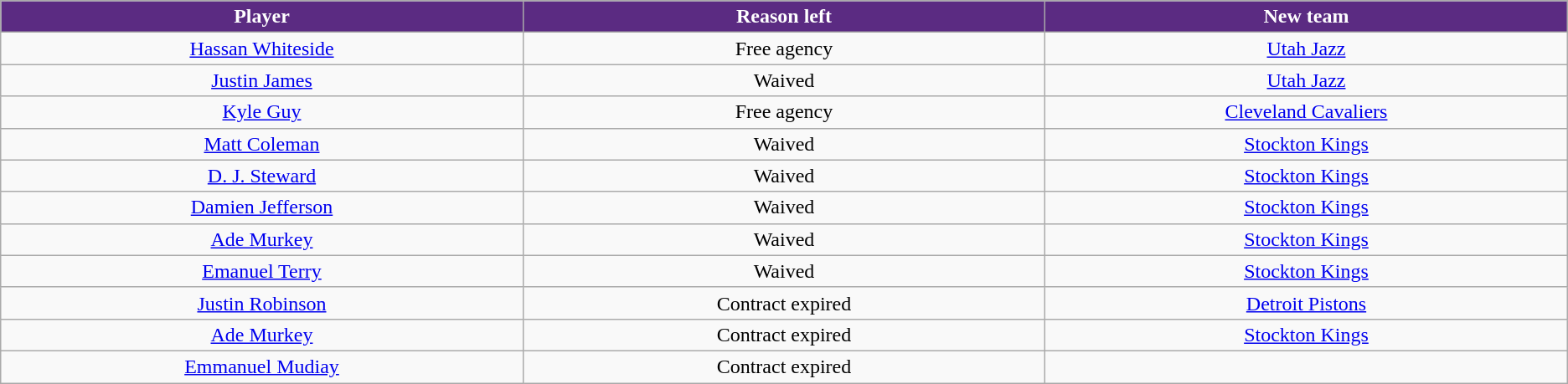<table class="wikitable sortable sortable" style="text-align: center">
<tr>
<th style="background:#5b2b82; color:white" width="10%">Player</th>
<th style="background:#5b2b82; color:white" width="10%">Reason left</th>
<th style="background:#5b2b82; color:white" width="10%">New team</th>
</tr>
<tr>
<td><a href='#'>Hassan Whiteside</a></td>
<td>Free agency</td>
<td><a href='#'>Utah Jazz</a></td>
</tr>
<tr>
<td><a href='#'>Justin James</a></td>
<td>Waived</td>
<td><a href='#'>Utah Jazz</a></td>
</tr>
<tr>
<td><a href='#'>Kyle Guy</a></td>
<td>Free agency</td>
<td><a href='#'>Cleveland Cavaliers</a></td>
</tr>
<tr>
<td><a href='#'>Matt Coleman</a></td>
<td>Waived</td>
<td><a href='#'>Stockton Kings</a></td>
</tr>
<tr>
<td><a href='#'>D. J. Steward</a></td>
<td>Waived</td>
<td><a href='#'>Stockton Kings</a></td>
</tr>
<tr>
<td><a href='#'>Damien Jefferson</a></td>
<td>Waived</td>
<td><a href='#'>Stockton Kings</a></td>
</tr>
<tr>
<td><a href='#'>Ade Murkey</a></td>
<td>Waived</td>
<td><a href='#'>Stockton Kings</a></td>
</tr>
<tr>
<td><a href='#'>Emanuel Terry</a></td>
<td>Waived</td>
<td><a href='#'>Stockton Kings</a></td>
</tr>
<tr>
<td><a href='#'>Justin Robinson</a></td>
<td>Contract expired</td>
<td><a href='#'>Detroit Pistons</a></td>
</tr>
<tr>
<td><a href='#'>Ade Murkey</a></td>
<td>Contract expired</td>
<td><a href='#'>Stockton Kings</a></td>
</tr>
<tr>
<td><a href='#'>Emmanuel Mudiay</a></td>
<td>Contract expired</td>
</tr>
</table>
